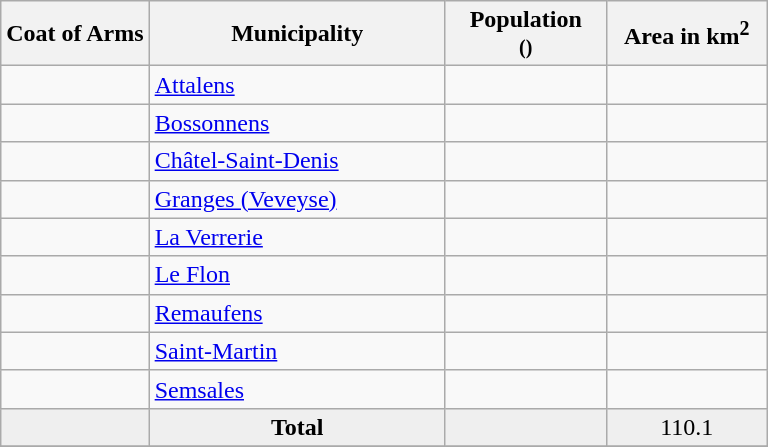<table class="wikitable">
<tr>
<th>Coat of Arms</th>
<th width="190">Municipality</th>
<th width="100">Population<br><small>()</small></th>
<th width="100">Area in km<sup>2</sup><small></small></th>
</tr>
<tr>
<td align="center"></td>
<td align="left"><a href='#'>Attalens</a></td>
<td align="center"></td>
<td align="center"></td>
</tr>
<tr>
<td align="center"></td>
<td align="left"><a href='#'>Bossonnens</a></td>
<td align="center"></td>
<td align="center"></td>
</tr>
<tr>
<td align="center"></td>
<td align="left"><a href='#'>Châtel-Saint-Denis</a></td>
<td align="center"></td>
<td align="center"></td>
</tr>
<tr>
<td align="center"></td>
<td align="left"><a href='#'>Granges (Veveyse)</a></td>
<td align="center"></td>
<td align="center"></td>
</tr>
<tr>
<td align="center"></td>
<td align="left"><a href='#'>La Verrerie</a></td>
<td align="center"></td>
<td align="center"></td>
</tr>
<tr>
<td align="center"></td>
<td align="left"><a href='#'>Le Flon</a></td>
<td align="center"></td>
<td align="center"></td>
</tr>
<tr>
<td align="center"></td>
<td align="left"><a href='#'>Remaufens</a></td>
<td align="center"></td>
<td align="center"></td>
</tr>
<tr>
<td align="center"></td>
<td align="left"><a href='#'>Saint-Martin</a></td>
<td align="center"></td>
<td align="center"></td>
</tr>
<tr>
<td align="center"></td>
<td align="left"><a href='#'>Semsales</a></td>
<td align="center"></td>
<td align="center"></td>
</tr>
<tr style="background-color:#EFEFEF;">
<td></td>
<td align="center"><strong>Total</strong></td>
<td align="center"></td>
<td align="center">110.1</td>
</tr>
<tr>
</tr>
</table>
